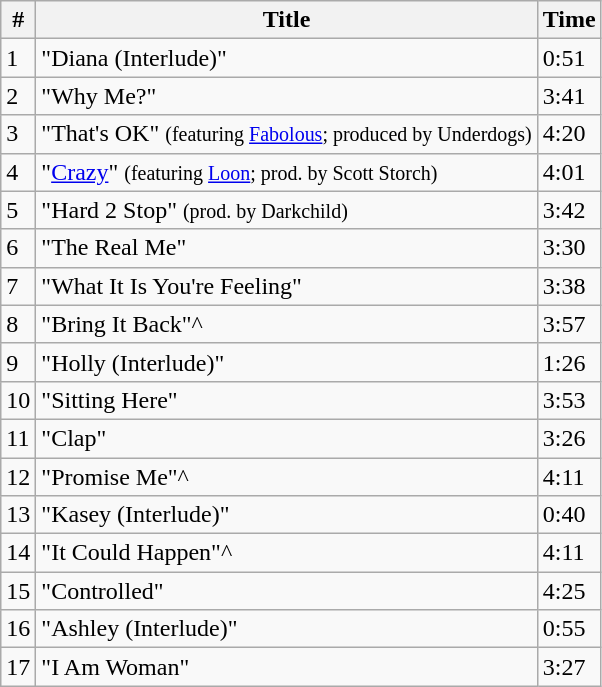<table class="wikitable">
<tr>
<th align="center">#</th>
<th align="center">Title</th>
<th align="center">Time</th>
</tr>
<tr>
<td>1</td>
<td>"Diana (Interlude)"</td>
<td>0:51</td>
</tr>
<tr>
<td>2</td>
<td>"Why Me?"</td>
<td>3:41</td>
</tr>
<tr>
<td>3</td>
<td>"That's OK" <small>(featuring <a href='#'>Fabolous</a>; produced by Underdogs)</small></td>
<td>4:20</td>
</tr>
<tr>
<td>4</td>
<td>"<a href='#'>Crazy</a>" <small>(featuring <a href='#'>Loon</a>; prod. by Scott Storch)</small></td>
<td>4:01</td>
</tr>
<tr>
<td>5</td>
<td>"Hard 2 Stop" <small>(prod. by Darkchild)</small></td>
<td>3:42</td>
</tr>
<tr>
<td>6</td>
<td>"The Real Me"</td>
<td>3:30</td>
</tr>
<tr>
<td>7</td>
<td>"What It Is You're Feeling"</td>
<td>3:38</td>
</tr>
<tr>
<td>8</td>
<td>"Bring It Back"^</td>
<td>3:57</td>
</tr>
<tr>
<td>9</td>
<td>"Holly (Interlude)"</td>
<td>1:26</td>
</tr>
<tr>
<td>10</td>
<td>"Sitting Here"</td>
<td>3:53</td>
</tr>
<tr>
<td>11</td>
<td>"Clap"</td>
<td>3:26</td>
</tr>
<tr>
<td>12</td>
<td>"Promise Me"^</td>
<td>4:11</td>
</tr>
<tr>
<td>13</td>
<td>"Kasey (Interlude)"</td>
<td>0:40</td>
</tr>
<tr>
<td>14</td>
<td>"It Could Happen"^</td>
<td>4:11</td>
</tr>
<tr>
<td>15</td>
<td>"Controlled"</td>
<td>4:25</td>
</tr>
<tr>
<td>16</td>
<td>"Ashley (Interlude)"</td>
<td>0:55</td>
</tr>
<tr>
<td>17</td>
<td>"I Am Woman"</td>
<td>3:27</td>
</tr>
</table>
